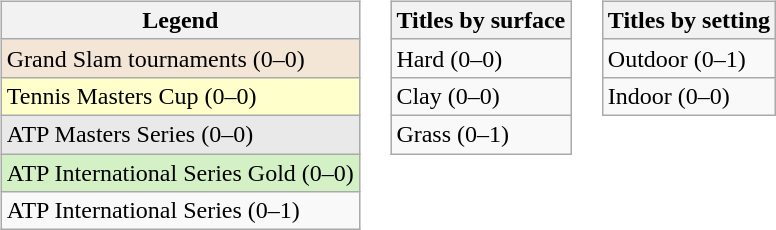<table>
<tr valign="top">
<td><br><table class="wikitable">
<tr>
<th>Legend</th>
</tr>
<tr style="background:#f3e6d7;">
<td>Grand Slam tournaments (0–0)</td>
</tr>
<tr style="background:#ffffcc;">
<td>Tennis Masters Cup (0–0)</td>
</tr>
<tr style="background:#e9e9e9;">
<td>ATP Masters Series (0–0)</td>
</tr>
<tr style="background:#d4f1c5;">
<td>ATP International Series Gold (0–0)</td>
</tr>
<tr>
<td>ATP International Series (0–1)</td>
</tr>
</table>
</td>
<td><br><table class="wikitable">
<tr>
<th>Titles by surface</th>
</tr>
<tr>
<td>Hard (0–0)</td>
</tr>
<tr>
<td>Clay (0–0)</td>
</tr>
<tr>
<td>Grass (0–1)</td>
</tr>
</table>
</td>
<td><br><table class="wikitable">
<tr>
<th>Titles by setting</th>
</tr>
<tr>
<td>Outdoor (0–1)</td>
</tr>
<tr>
<td>Indoor (0–0)</td>
</tr>
</table>
</td>
</tr>
</table>
